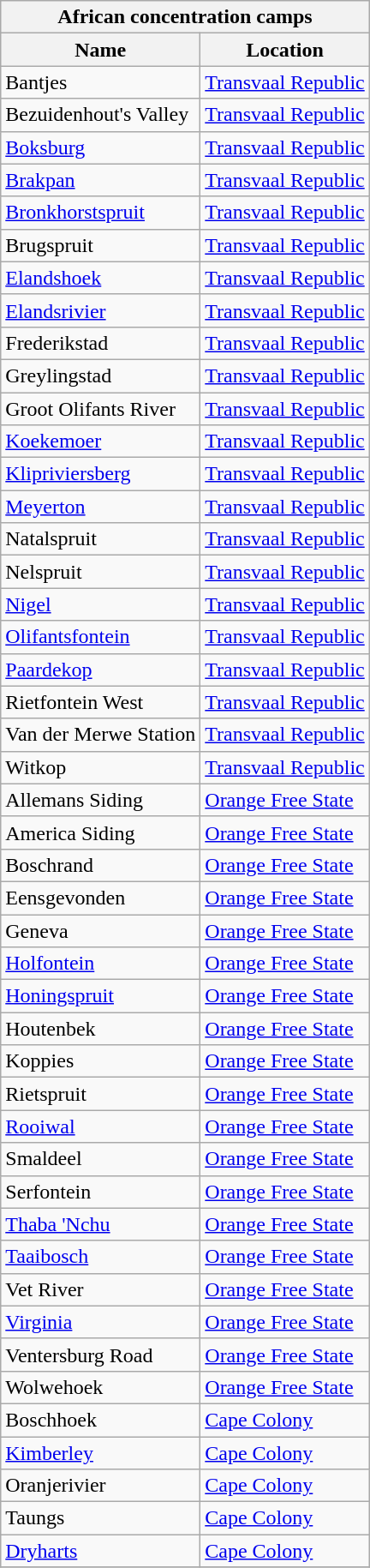<table class="wikitable sortable">
<tr>
<th colspan=2>African concentration camps</th>
</tr>
<tr>
<th>Name</th>
<th>Location</th>
</tr>
<tr>
<td>Bantjes</td>
<td><a href='#'>Transvaal Republic</a></td>
</tr>
<tr>
<td>Bezuidenhout's Valley</td>
<td><a href='#'>Transvaal Republic</a></td>
</tr>
<tr>
<td><a href='#'>Boksburg</a></td>
<td><a href='#'>Transvaal Republic</a></td>
</tr>
<tr>
<td><a href='#'>Brakpan</a></td>
<td><a href='#'>Transvaal Republic</a></td>
</tr>
<tr>
<td><a href='#'>Bronkhorstspruit</a></td>
<td><a href='#'>Transvaal Republic</a></td>
</tr>
<tr>
<td>Brugspruit</td>
<td><a href='#'>Transvaal Republic</a></td>
</tr>
<tr>
<td><a href='#'>Elandshoek</a></td>
<td><a href='#'>Transvaal Republic</a></td>
</tr>
<tr>
<td><a href='#'>Elandsrivier</a></td>
<td><a href='#'>Transvaal Republic</a></td>
</tr>
<tr>
<td>Frederikstad</td>
<td><a href='#'>Transvaal Republic</a></td>
</tr>
<tr>
<td>Greylingstad</td>
<td><a href='#'>Transvaal Republic</a></td>
</tr>
<tr>
<td>Groot Olifants River</td>
<td><a href='#'>Transvaal Republic</a></td>
</tr>
<tr>
<td><a href='#'>Koekemoer</a></td>
<td><a href='#'>Transvaal Republic</a></td>
</tr>
<tr>
<td><a href='#'>Klipriviersberg</a></td>
<td><a href='#'>Transvaal Republic</a></td>
</tr>
<tr>
<td><a href='#'>Meyerton</a></td>
<td><a href='#'>Transvaal Republic</a></td>
</tr>
<tr>
<td>Natalspruit</td>
<td><a href='#'>Transvaal Republic</a></td>
</tr>
<tr>
<td>Nelspruit</td>
<td><a href='#'>Transvaal Republic</a></td>
</tr>
<tr>
<td><a href='#'>Nigel</a></td>
<td><a href='#'>Transvaal Republic</a></td>
</tr>
<tr>
<td><a href='#'>Olifantsfontein</a></td>
<td><a href='#'>Transvaal Republic</a></td>
</tr>
<tr>
<td><a href='#'>Paardekop</a></td>
<td><a href='#'>Transvaal Republic</a></td>
</tr>
<tr>
<td>Rietfontein West</td>
<td><a href='#'>Transvaal Republic</a></td>
</tr>
<tr>
<td>Van der Merwe Station</td>
<td><a href='#'>Transvaal Republic</a></td>
</tr>
<tr>
<td>Witkop</td>
<td><a href='#'>Transvaal Republic</a></td>
</tr>
<tr>
<td>Allemans Siding</td>
<td><a href='#'>Orange Free State</a></td>
</tr>
<tr>
<td>America Siding</td>
<td><a href='#'>Orange Free State</a></td>
</tr>
<tr>
<td>Boschrand</td>
<td><a href='#'>Orange Free State</a></td>
</tr>
<tr>
<td>Eensgevonden</td>
<td><a href='#'>Orange Free State</a></td>
</tr>
<tr>
<td>Geneva</td>
<td><a href='#'>Orange Free State</a></td>
</tr>
<tr>
<td><a href='#'>Holfontein</a></td>
<td><a href='#'>Orange Free State</a></td>
</tr>
<tr>
<td><a href='#'>Honingspruit</a></td>
<td><a href='#'>Orange Free State</a></td>
</tr>
<tr>
<td>Houtenbek</td>
<td><a href='#'>Orange Free State</a></td>
</tr>
<tr>
<td>Koppies</td>
<td><a href='#'>Orange Free State</a></td>
</tr>
<tr>
<td>Rietspruit</td>
<td><a href='#'>Orange Free State</a></td>
</tr>
<tr>
<td><a href='#'>Rooiwal</a></td>
<td><a href='#'>Orange Free State</a></td>
</tr>
<tr>
<td>Smaldeel</td>
<td><a href='#'>Orange Free State</a></td>
</tr>
<tr>
<td>Serfontein</td>
<td><a href='#'>Orange Free State</a></td>
</tr>
<tr>
<td><a href='#'>Thaba 'Nchu</a></td>
<td><a href='#'>Orange Free State</a></td>
</tr>
<tr>
<td><a href='#'>Taaibosch</a></td>
<td><a href='#'>Orange Free State</a></td>
</tr>
<tr>
<td>Vet River</td>
<td><a href='#'>Orange Free State</a></td>
</tr>
<tr>
<td><a href='#'>Virginia</a></td>
<td><a href='#'>Orange Free State</a></td>
</tr>
<tr>
<td>Ventersburg Road</td>
<td><a href='#'>Orange Free State</a></td>
</tr>
<tr>
<td>Wolwehoek</td>
<td><a href='#'>Orange Free State</a></td>
</tr>
<tr>
<td>Boschhoek</td>
<td><a href='#'>Cape Colony</a></td>
</tr>
<tr>
<td><a href='#'>Kimberley</a></td>
<td><a href='#'>Cape Colony</a></td>
</tr>
<tr>
<td>Oranjerivier</td>
<td><a href='#'>Cape Colony</a></td>
</tr>
<tr>
<td>Taungs</td>
<td><a href='#'>Cape Colony</a></td>
</tr>
<tr>
<td><a href='#'>Dryharts</a></td>
<td><a href='#'>Cape Colony</a></td>
</tr>
<tr>
</tr>
</table>
